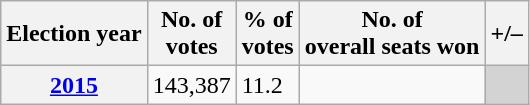<table class="wikitable">
<tr>
<th>Election year</th>
<th>No. of<br>votes</th>
<th>% of<br>votes</th>
<th>No. of<br>overall seats won</th>
<th>+/–</th>
</tr>
<tr>
<th><a href='#'>2015</a></th>
<td>143,387</td>
<td>11.2</td>
<td></td>
<td bgcolor="lightgrey"></td>
</tr>
</table>
